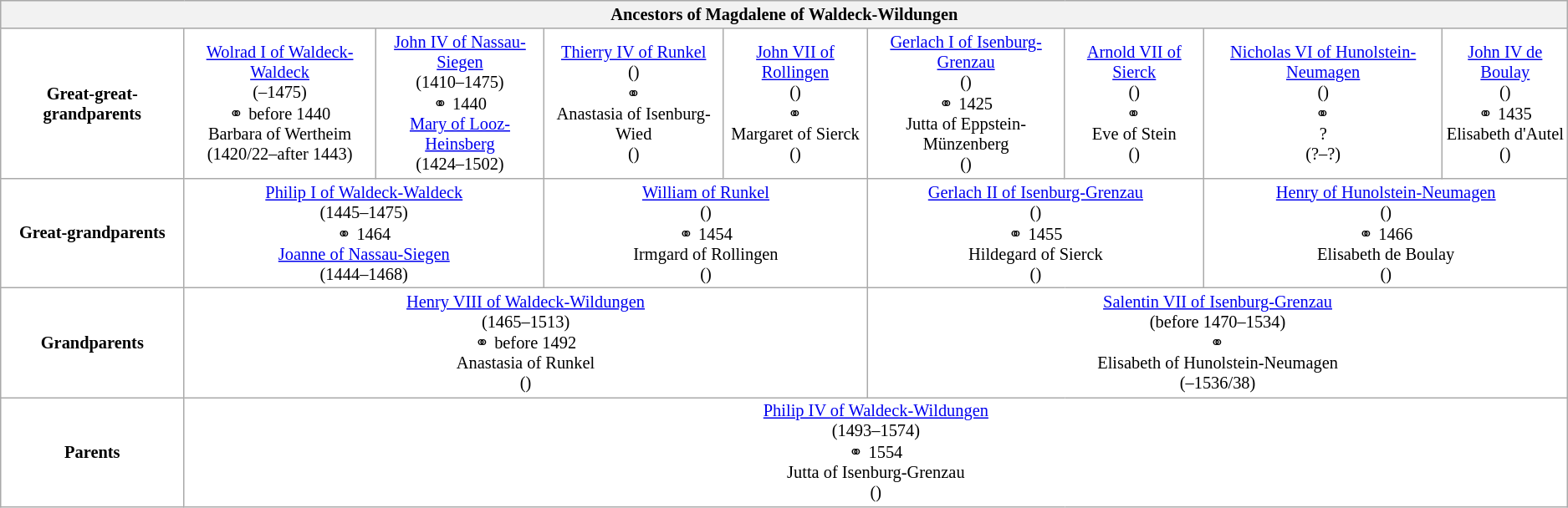<table class="wikitable" style="background:#FFFFFF; font-size:85%; text-align:center">
<tr bgcolor="#E0E0E0">
<th colspan="9">Ancestors of Magdalene of Waldeck-Wildungen</th>
</tr>
<tr>
<td><strong>Great-great-grandparents</strong></td>
<td colspan="1"><a href='#'>Wolrad I of Waldeck-Waldeck</a><br>(–1475)<br>⚭ before 1440<br>Barbara of Wertheim<br>(1420/22–after 1443)</td>
<td colspan="1"><a href='#'>John IV of Nassau-Siegen</a><br>(1410–1475)<br>⚭ 1440<br><a href='#'>Mary of Looz-Heinsberg</a><br>(1424–1502)</td>
<td colspan="1"><a href='#'>Thierry IV of Runkel</a><br>()<br>⚭<br>Anastasia of Isenburg-Wied<br>()</td>
<td colspan="1"><a href='#'>John VII of Rollingen</a><br>()<br>⚭ <br>Margaret of Sierck<br>()</td>
<td colspan="1"><a href='#'>Gerlach I of Isenburg-Grenzau</a><br>()<br>⚭ 1425<br>Jutta of Eppstein-Münzenberg<br>()</td>
<td colspan="1"><a href='#'>Arnold VII of Sierck</a><br>()<br>⚭<br>Eve of Stein<br>()</td>
<td colspan="1"><a href='#'>Nicholas VI of Hunolstein-Neumagen</a><br>()<br>⚭<br>?<br>(?–?)</td>
<td colspan="1"><a href='#'>John IV de Boulay</a><br>()<br>⚭ 1435<br>Elisabeth d'Autel<br>()</td>
</tr>
<tr>
<td><strong>Great-grandparents</strong></td>
<td colspan="2"><a href='#'>Philip I of Waldeck-Waldeck</a><br>(1445–1475)<br>⚭ 1464<br><a href='#'>Joanne of Nassau-Siegen</a><br>(1444–1468)</td>
<td colspan="2"><a href='#'>William of Runkel</a><br>()<br>⚭ 1454<br>Irmgard of Rollingen<br>()</td>
<td colspan="2"><a href='#'>Gerlach II of Isenburg-Grenzau</a><br>()<br>⚭ 1455<br>Hildegard of Sierck<br>()</td>
<td colspan="2"><a href='#'>Henry of Hunolstein-Neumagen</a><br>()<br>⚭ 1466<br>Elisabeth de Boulay<br>()</td>
</tr>
<tr>
<td><strong>Grandparents</strong></td>
<td colspan="4"><a href='#'>Henry VIII of Waldeck-Wildungen</a><br>(1465–1513)<br>⚭ before 1492<br>Anastasia of Runkel<br>()</td>
<td colspan="4"><a href='#'>Salentin VII of Isenburg-Grenzau</a><br>(before 1470–1534)<br>⚭<br>Elisabeth of Hunolstein-Neumagen<br>(–1536/38)</td>
</tr>
<tr>
<td><strong>Parents</strong></td>
<td colspan="8"><a href='#'>Philip IV of Waldeck-Wildungen</a><br>(1493–1574)<br>⚭ 1554<br>Jutta of Isenburg-Grenzau<br>()</td>
</tr>
</table>
